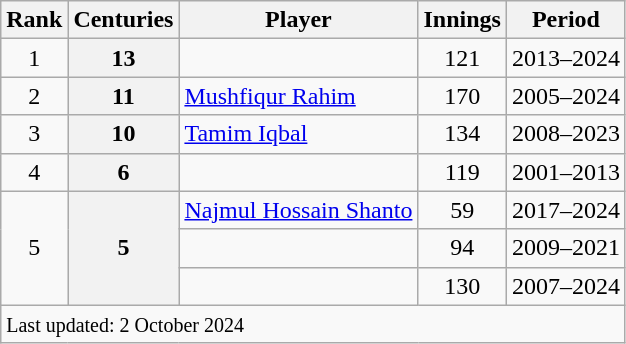<table class="wikitable plainrowheaders sortable">
<tr>
<th scope=col>Rank</th>
<th scope=col>Centuries</th>
<th scope=col>Player</th>
<th scope=col>Innings</th>
<th scope=col>Period</th>
</tr>
<tr>
<td align=center>1</td>
<th scope=row style=text-align:center;>13</th>
<td></td>
<td align=center>121</td>
<td>2013–2024</td>
</tr>
<tr>
<td align=center>2</td>
<th scope=row style=text-align:center;>11</th>
<td><a href='#'>Mushfiqur Rahim</a></td>
<td align=center>170</td>
<td>2005–2024</td>
</tr>
<tr>
<td align=center>3</td>
<th scope=row style=text-align:center;>10</th>
<td><a href='#'>Tamim Iqbal</a></td>
<td align="center">134</td>
<td>2008–2023</td>
</tr>
<tr>
<td align=center>4</td>
<th scope=row style=text-align:center;>6</th>
<td></td>
<td align=center>119</td>
<td>2001–2013</td>
</tr>
<tr>
<td align=center rowspan=3>5</td>
<th scope=row style=text-align:center; rowspan=3>5</th>
<td><a href='#'>Najmul Hossain Shanto</a></td>
<td align=center>59</td>
<td>2017–2024</td>
</tr>
<tr>
<td></td>
<td align=center>94</td>
<td>2009–2021</td>
</tr>
<tr>
<td></td>
<td align=center>130</td>
<td>2007–2024</td>
</tr>
<tr class=sortbottom>
<td colspan=6><small>Last updated: 2 October 2024</small></td>
</tr>
</table>
